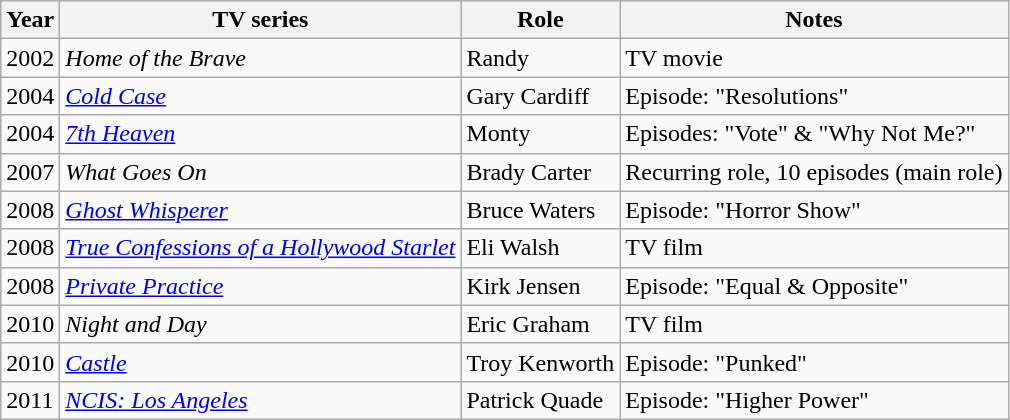<table class="wikitable">
<tr>
<th>Year</th>
<th>TV series</th>
<th>Role</th>
<th>Notes</th>
</tr>
<tr>
<td>2002</td>
<td><em>Home of the Brave</em></td>
<td>Randy</td>
<td>TV movie</td>
</tr>
<tr>
<td>2004</td>
<td><em><a href='#'>Cold Case</a></em></td>
<td>Gary Cardiff</td>
<td>Episode: "Resolutions"</td>
</tr>
<tr>
<td>2004</td>
<td><em><a href='#'>7th Heaven</a></em></td>
<td>Monty</td>
<td>Episodes: "Vote" & "Why Not Me?"</td>
</tr>
<tr>
<td>2007</td>
<td><em>What Goes On</em></td>
<td>Brady Carter</td>
<td>Recurring role, 10 episodes (main role)</td>
</tr>
<tr>
<td>2008</td>
<td><em><a href='#'>Ghost Whisperer</a></em></td>
<td>Bruce Waters</td>
<td>Episode: "Horror Show"</td>
</tr>
<tr>
<td>2008</td>
<td><em><a href='#'>True Confessions of a Hollywood Starlet</a></em></td>
<td>Eli Walsh</td>
<td>TV film</td>
</tr>
<tr>
<td>2008</td>
<td><em><a href='#'>Private Practice</a></em></td>
<td>Kirk Jensen</td>
<td>Episode: "Equal & Opposite"</td>
</tr>
<tr>
<td>2010</td>
<td><em>Night and Day</em></td>
<td>Eric Graham</td>
<td>TV film</td>
</tr>
<tr>
<td>2010</td>
<td><em><a href='#'>Castle</a></em></td>
<td>Troy Kenworth</td>
<td>Episode: "Punked"</td>
</tr>
<tr>
<td>2011</td>
<td><em><a href='#'>NCIS: Los Angeles</a></em></td>
<td>Patrick Quade</td>
<td>Episode: "Higher Power"</td>
</tr>
</table>
